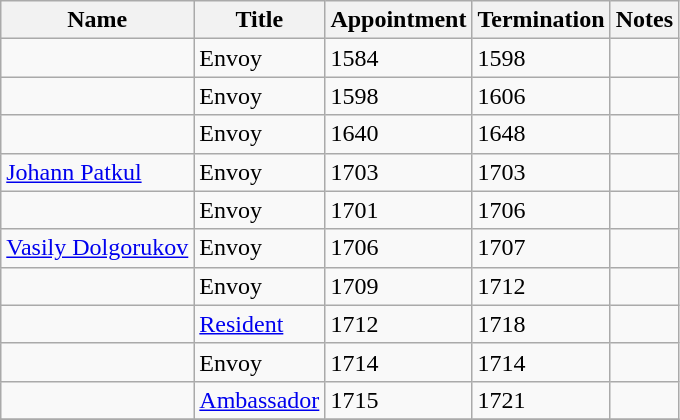<table class="wikitable">
<tr valign="middle">
<th>Name</th>
<th>Title</th>
<th>Appointment</th>
<th>Termination</th>
<th>Notes</th>
</tr>
<tr>
<td></td>
<td>Envoy</td>
<td>1584</td>
<td>1598</td>
<td></td>
</tr>
<tr>
<td></td>
<td>Envoy</td>
<td>1598</td>
<td>1606</td>
<td></td>
</tr>
<tr>
<td></td>
<td>Envoy</td>
<td>1640</td>
<td>1648</td>
<td></td>
</tr>
<tr>
<td><a href='#'>Johann Patkul</a></td>
<td>Envoy</td>
<td>1703</td>
<td>1703</td>
<td></td>
</tr>
<tr>
<td></td>
<td>Envoy</td>
<td>1701</td>
<td>1706</td>
<td></td>
</tr>
<tr>
<td><a href='#'>Vasily Dolgorukov</a></td>
<td>Envoy</td>
<td>1706</td>
<td>1707</td>
<td></td>
</tr>
<tr>
<td></td>
<td>Envoy</td>
<td>1709</td>
<td>1712</td>
<td></td>
</tr>
<tr>
<td></td>
<td><a href='#'>Resident</a></td>
<td>1712</td>
<td>1718</td>
<td></td>
</tr>
<tr>
<td></td>
<td>Envoy</td>
<td>1714</td>
<td>1714</td>
<td></td>
</tr>
<tr>
<td></td>
<td><a href='#'>Ambassador</a></td>
<td>1715</td>
<td>1721</td>
<td></td>
</tr>
<tr>
</tr>
</table>
